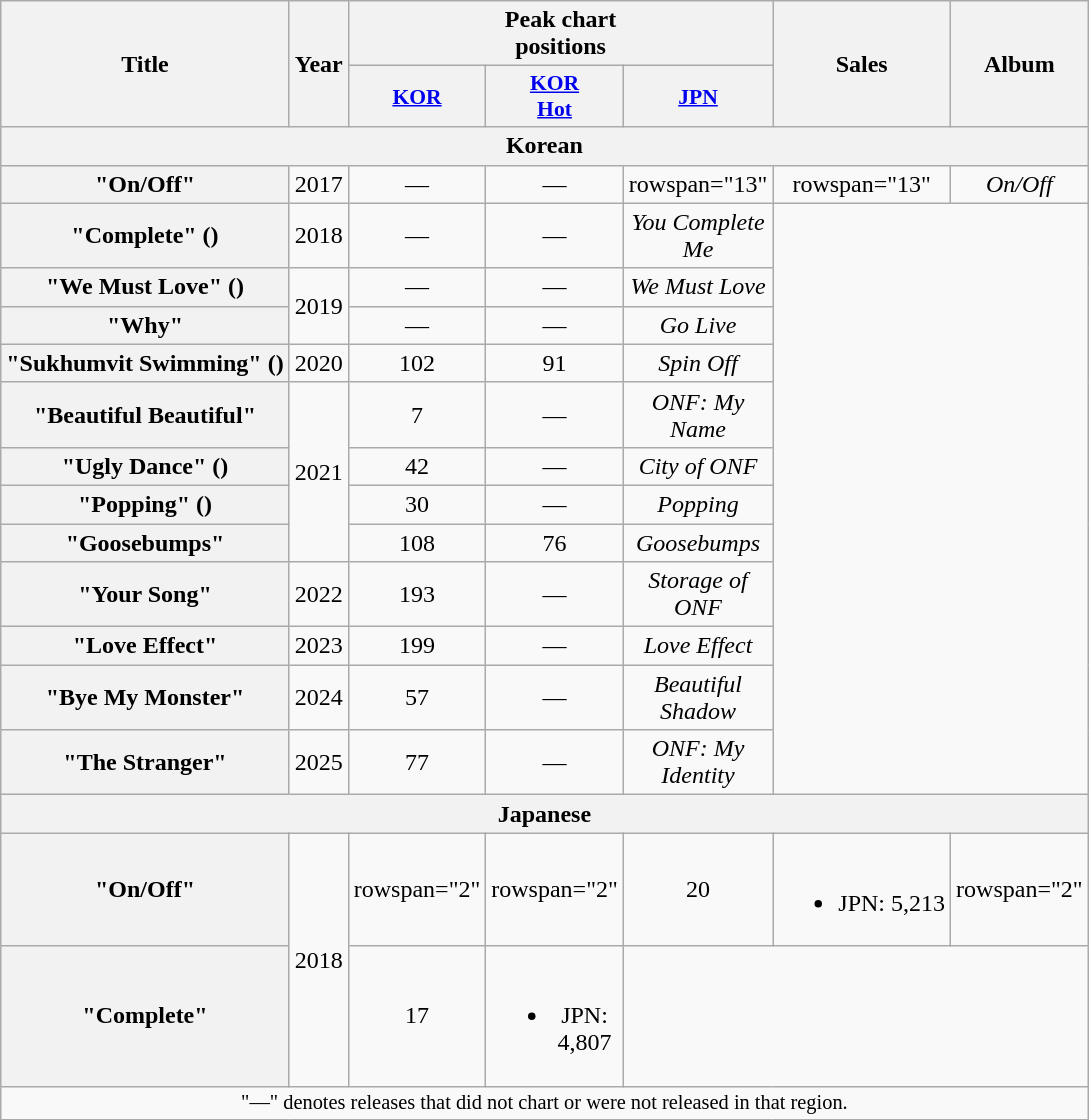<table class="wikitable plainrowheaders" style="text-align:center" border="2">
<tr>
<th scope="col" rowspan="2">Title</th>
<th scope="col" rowspan="2">Year</th>
<th scope="col" colspan="3">Peak chart <br> positions</th>
<th scope="col" rowspan="2">Sales <br></th>
<th scope="col" rowspan="2">Album</th>
</tr>
<tr>
<th scope="col" style="width:3em;font-size:90%"><a href='#'>KOR</a><br></th>
<th scope="col" style="width:3em;font-size:90%"><a href='#'>KOR<br>Hot</a><br></th>
<th scope="col" style="width:3em;font-size:90%"><a href='#'>JPN</a><br></th>
</tr>
<tr>
<th scope="col" colspan="7">Korean</th>
</tr>
<tr>
<th scope="row">"On/Off"</th>
<td>2017</td>
<td>—</td>
<td>—</td>
<td>rowspan="13" </td>
<td>rowspan="13" </td>
<td><em>On/Off</em></td>
</tr>
<tr>
<th scope="row">"Complete" ()</th>
<td>2018</td>
<td>—</td>
<td>—</td>
<td><em>You Complete Me</em></td>
</tr>
<tr>
<th scope="row">"We Must Love" ()</th>
<td rowspan="2">2019</td>
<td>—</td>
<td>—</td>
<td><em>We Must Love</em></td>
</tr>
<tr>
<th scope="row">"Why"</th>
<td>—</td>
<td>—</td>
<td><em>Go Live</em></td>
</tr>
<tr>
<th scope="row">"Sukhumvit Swimming" ()</th>
<td>2020</td>
<td>102</td>
<td>91</td>
<td><em>Spin Off</em></td>
</tr>
<tr>
<th scope="row">"Beautiful Beautiful"</th>
<td rowspan="4">2021</td>
<td>7</td>
<td>—</td>
<td><em>ONF: My Name</em></td>
</tr>
<tr>
<th scope="row">"Ugly Dance" ()</th>
<td>42</td>
<td>—</td>
<td><em>City of ONF</em></td>
</tr>
<tr>
<th scope="row">"Popping" ()</th>
<td>30</td>
<td>—</td>
<td><em>Popping</em></td>
</tr>
<tr>
<th scope="row">"Goosebumps"</th>
<td>108</td>
<td>76</td>
<td><em>Goosebumps</em></td>
</tr>
<tr>
<th scope="row">"Your Song"</th>
<td>2022</td>
<td>193</td>
<td>—</td>
<td><em>Storage of ONF</em></td>
</tr>
<tr>
<th scope="row">"Love Effect"</th>
<td>2023</td>
<td>199</td>
<td>—</td>
<td><em>Love Effect</em></td>
</tr>
<tr>
<th scope="row">"Bye My Monster"</th>
<td>2024</td>
<td>57</td>
<td>—</td>
<td><em>Beautiful Shadow</em></td>
</tr>
<tr>
<th scope="row">"The Stranger"</th>
<td>2025</td>
<td>77</td>
<td>—</td>
<td><em>ONF: My Identity</em></td>
</tr>
<tr>
<th scope="col" colspan="7">Japanese</th>
</tr>
<tr>
<th scope="row">"On/Off"</th>
<td rowspan="2">2018</td>
<td>rowspan="2" </td>
<td>rowspan="2" </td>
<td>20</td>
<td><br><ul><li>JPN: 5,213</li></ul></td>
<td>rowspan="2" </td>
</tr>
<tr>
<th scope="row">"Complete"</th>
<td>17</td>
<td><br><ul><li>JPN: 4,807</li></ul></td>
</tr>
<tr>
<td colspan="7" style="font-size:85%">"—" denotes releases that did not chart or were not released in that region.</td>
</tr>
</table>
